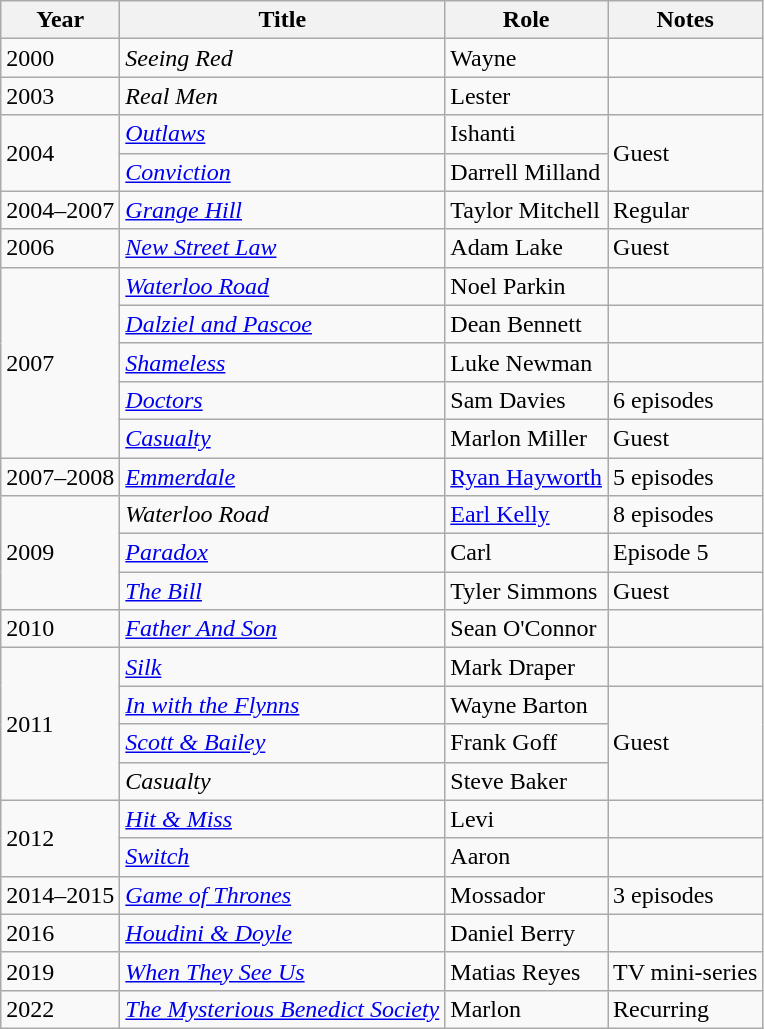<table class="wikitable">
<tr>
<th>Year</th>
<th>Title</th>
<th>Role</th>
<th>Notes</th>
</tr>
<tr>
<td>2000</td>
<td><em>Seeing Red</em></td>
<td>Wayne</td>
<td></td>
</tr>
<tr>
<td>2003</td>
<td><em>Real Men</em></td>
<td>Lester</td>
<td></td>
</tr>
<tr>
<td rowspan=2>2004</td>
<td><em><a href='#'>Outlaws</a></em></td>
<td>Ishanti</td>
<td rowspan=2>Guest</td>
</tr>
<tr>
<td><em><a href='#'>Conviction</a></em></td>
<td>Darrell Milland</td>
</tr>
<tr>
<td>2004–2007</td>
<td><em><a href='#'>Grange Hill</a></em></td>
<td>Taylor Mitchell</td>
<td>Regular</td>
</tr>
<tr>
<td>2006</td>
<td><em><a href='#'>New Street Law</a></em></td>
<td>Adam Lake</td>
<td>Guest</td>
</tr>
<tr>
<td rowspan=5>2007</td>
<td><em><a href='#'>Waterloo Road</a></em></td>
<td>Noel Parkin</td>
<td></td>
</tr>
<tr>
<td><em><a href='#'>Dalziel and Pascoe</a></em></td>
<td>Dean Bennett</td>
<td></td>
</tr>
<tr>
<td><em><a href='#'>Shameless</a></em></td>
<td>Luke Newman</td>
<td></td>
</tr>
<tr>
<td><em><a href='#'>Doctors</a></em></td>
<td>Sam Davies</td>
<td>6 episodes</td>
</tr>
<tr>
<td><em><a href='#'>Casualty</a></em></td>
<td>Marlon Miller</td>
<td>Guest</td>
</tr>
<tr>
<td>2007–2008</td>
<td><em><a href='#'>Emmerdale</a></em></td>
<td><a href='#'>Ryan Hayworth</a></td>
<td>5 episodes</td>
</tr>
<tr>
<td rowspan=3>2009</td>
<td><em>Waterloo Road</em></td>
<td><a href='#'>Earl Kelly</a></td>
<td>8 episodes</td>
</tr>
<tr>
<td><em><a href='#'>Paradox</a></em></td>
<td>Carl</td>
<td>Episode 5</td>
</tr>
<tr>
<td><em><a href='#'>The Bill</a></em></td>
<td>Tyler Simmons</td>
<td>Guest</td>
</tr>
<tr>
<td>2010</td>
<td><em><a href='#'>Father And Son</a></em></td>
<td>Sean O'Connor</td>
<td></td>
</tr>
<tr>
<td rowspan=4>2011</td>
<td><em><a href='#'>Silk</a></em></td>
<td>Mark Draper</td>
<td></td>
</tr>
<tr>
<td><em><a href='#'>In with the Flynns</a></em></td>
<td>Wayne Barton</td>
<td rowspan=3>Guest</td>
</tr>
<tr>
<td><em><a href='#'>Scott & Bailey</a></em></td>
<td>Frank Goff</td>
</tr>
<tr>
<td><em>Casualty</em></td>
<td>Steve Baker</td>
</tr>
<tr>
<td rowspan=2>2012</td>
<td><em><a href='#'>Hit & Miss</a></em></td>
<td>Levi</td>
<td></td>
</tr>
<tr>
<td><em><a href='#'>Switch</a></em></td>
<td>Aaron</td>
<td></td>
</tr>
<tr>
<td>2014–2015</td>
<td><em><a href='#'>Game of Thrones</a></em></td>
<td>Mossador</td>
<td>3 episodes</td>
</tr>
<tr>
<td>2016</td>
<td><em><a href='#'>Houdini & Doyle</a></em></td>
<td>Daniel Berry</td>
<td></td>
</tr>
<tr>
<td>2019</td>
<td><em><a href='#'>When They See Us</a></em></td>
<td>Matias Reyes</td>
<td>TV mini-series</td>
</tr>
<tr>
<td>2022</td>
<td><em><a href='#'>The Mysterious Benedict Society</a></em></td>
<td>Marlon</td>
<td>Recurring</td>
</tr>
</table>
